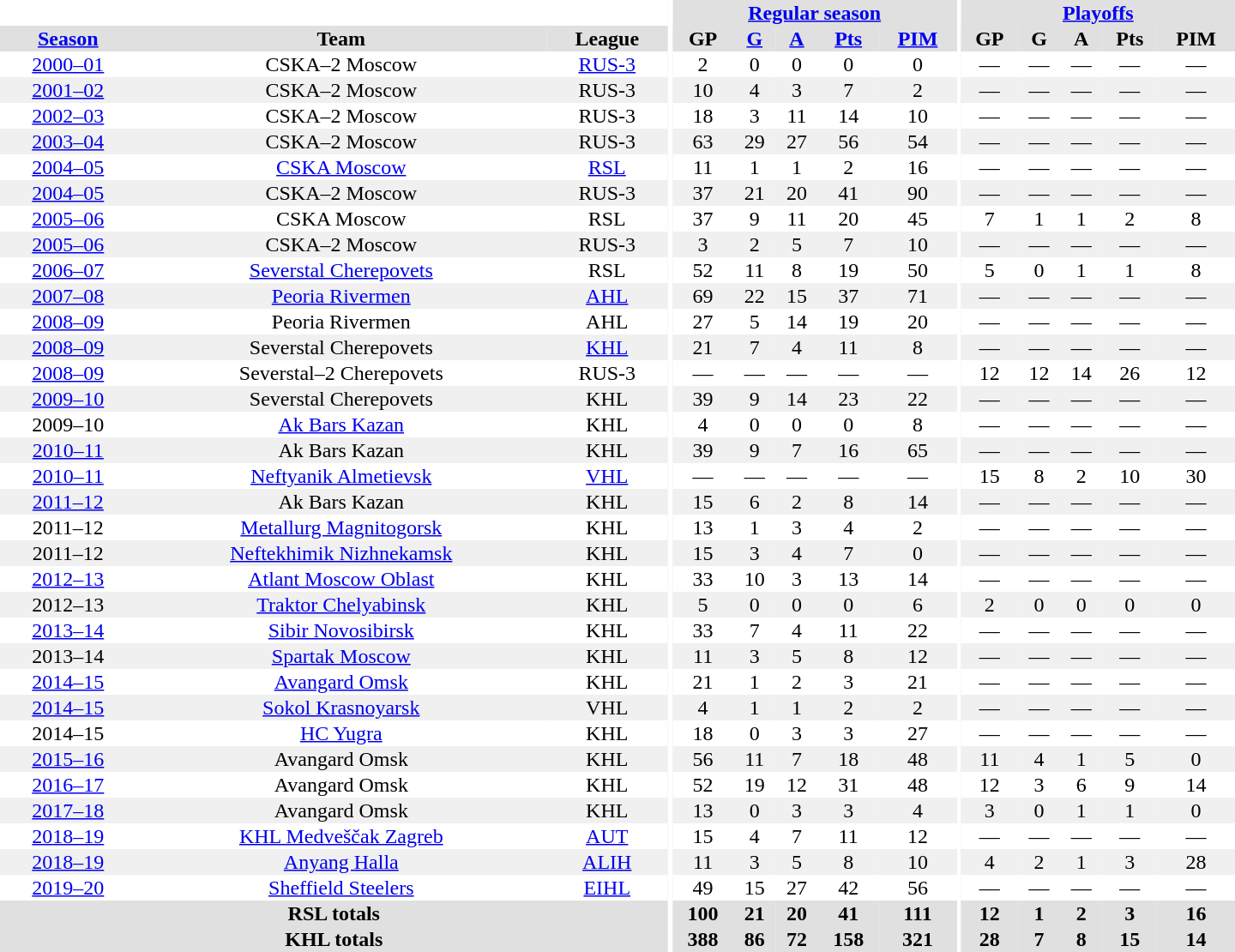<table border="0" cellpadding="1" cellspacing="0" style="text-align:center; width:60em">
<tr bgcolor="#e0e0e0">
<th colspan="3" bgcolor="#ffffff"></th>
<th rowspan="100" bgcolor="#ffffff"></th>
<th colspan="5"><a href='#'>Regular season</a></th>
<th rowspan="100" bgcolor="#ffffff"></th>
<th colspan="5"><a href='#'>Playoffs</a></th>
</tr>
<tr bgcolor="#e0e0e0">
<th><a href='#'>Season</a></th>
<th>Team</th>
<th>League</th>
<th>GP</th>
<th><a href='#'>G</a></th>
<th><a href='#'>A</a></th>
<th><a href='#'>Pts</a></th>
<th><a href='#'>PIM</a></th>
<th>GP</th>
<th>G</th>
<th>A</th>
<th>Pts</th>
<th>PIM</th>
</tr>
<tr>
<td><a href='#'>2000–01</a></td>
<td>CSKA–2 Moscow</td>
<td><a href='#'>RUS-3</a></td>
<td>2</td>
<td>0</td>
<td>0</td>
<td>0</td>
<td>0</td>
<td>—</td>
<td>—</td>
<td>—</td>
<td>—</td>
<td>—</td>
</tr>
<tr bgcolor="#f0f0f0">
<td><a href='#'>2001–02</a></td>
<td>CSKA–2 Moscow</td>
<td>RUS-3</td>
<td>10</td>
<td>4</td>
<td>3</td>
<td>7</td>
<td>2</td>
<td>—</td>
<td>—</td>
<td>—</td>
<td>—</td>
<td>—</td>
</tr>
<tr>
<td><a href='#'>2002–03</a></td>
<td>CSKA–2 Moscow</td>
<td>RUS-3</td>
<td>18</td>
<td>3</td>
<td>11</td>
<td>14</td>
<td>10</td>
<td>—</td>
<td>—</td>
<td>—</td>
<td>—</td>
<td>—</td>
</tr>
<tr bgcolor="#f0f0f0">
<td><a href='#'>2003–04</a></td>
<td>CSKA–2 Moscow</td>
<td>RUS-3</td>
<td>63</td>
<td>29</td>
<td>27</td>
<td>56</td>
<td>54</td>
<td>—</td>
<td>—</td>
<td>—</td>
<td>—</td>
<td>—</td>
</tr>
<tr>
<td><a href='#'>2004–05</a></td>
<td><a href='#'>CSKA Moscow</a></td>
<td><a href='#'>RSL</a></td>
<td>11</td>
<td>1</td>
<td>1</td>
<td>2</td>
<td>16</td>
<td>—</td>
<td>—</td>
<td>—</td>
<td>—</td>
<td>—</td>
</tr>
<tr bgcolor="#f0f0f0">
<td><a href='#'>2004–05</a></td>
<td>CSKA–2 Moscow</td>
<td>RUS-3</td>
<td>37</td>
<td>21</td>
<td>20</td>
<td>41</td>
<td>90</td>
<td>—</td>
<td>—</td>
<td>—</td>
<td>—</td>
<td>—</td>
</tr>
<tr>
<td><a href='#'>2005–06</a></td>
<td>CSKA Moscow</td>
<td>RSL</td>
<td>37</td>
<td>9</td>
<td>11</td>
<td>20</td>
<td>45</td>
<td>7</td>
<td>1</td>
<td>1</td>
<td>2</td>
<td>8</td>
</tr>
<tr bgcolor="#f0f0f0">
<td><a href='#'>2005–06</a></td>
<td>CSKA–2 Moscow</td>
<td>RUS-3</td>
<td>3</td>
<td>2</td>
<td>5</td>
<td>7</td>
<td>10</td>
<td>—</td>
<td>—</td>
<td>—</td>
<td>—</td>
<td>—</td>
</tr>
<tr>
<td><a href='#'>2006–07</a></td>
<td><a href='#'>Severstal Cherepovets</a></td>
<td>RSL</td>
<td>52</td>
<td>11</td>
<td>8</td>
<td>19</td>
<td>50</td>
<td>5</td>
<td>0</td>
<td>1</td>
<td>1</td>
<td>8</td>
</tr>
<tr bgcolor="#f0f0f0">
<td><a href='#'>2007–08</a></td>
<td><a href='#'>Peoria Rivermen</a></td>
<td><a href='#'>AHL</a></td>
<td>69</td>
<td>22</td>
<td>15</td>
<td>37</td>
<td>71</td>
<td>—</td>
<td>—</td>
<td>—</td>
<td>—</td>
<td>—</td>
</tr>
<tr>
<td><a href='#'>2008–09</a></td>
<td>Peoria Rivermen</td>
<td>AHL</td>
<td>27</td>
<td>5</td>
<td>14</td>
<td>19</td>
<td>20</td>
<td>—</td>
<td>—</td>
<td>—</td>
<td>—</td>
<td>—</td>
</tr>
<tr bgcolor="#f0f0f0">
<td><a href='#'>2008–09</a></td>
<td>Severstal Cherepovets</td>
<td><a href='#'>KHL</a></td>
<td>21</td>
<td>7</td>
<td>4</td>
<td>11</td>
<td>8</td>
<td>—</td>
<td>—</td>
<td>—</td>
<td>—</td>
<td>—</td>
</tr>
<tr>
<td><a href='#'>2008–09</a></td>
<td>Severstal–2 Cherepovets</td>
<td>RUS-3</td>
<td>—</td>
<td>—</td>
<td>—</td>
<td>—</td>
<td>—</td>
<td>12</td>
<td>12</td>
<td>14</td>
<td>26</td>
<td>12</td>
</tr>
<tr bgcolor="#f0f0f0">
<td><a href='#'>2009–10</a></td>
<td>Severstal Cherepovets</td>
<td>KHL</td>
<td>39</td>
<td>9</td>
<td>14</td>
<td>23</td>
<td>22</td>
<td>—</td>
<td>—</td>
<td>—</td>
<td>—</td>
<td>—</td>
</tr>
<tr>
<td>2009–10</td>
<td><a href='#'>Ak Bars Kazan</a></td>
<td>KHL</td>
<td>4</td>
<td>0</td>
<td>0</td>
<td>0</td>
<td>8</td>
<td>—</td>
<td>—</td>
<td>—</td>
<td>—</td>
<td>—</td>
</tr>
<tr bgcolor="#f0f0f0">
<td><a href='#'>2010–11</a></td>
<td>Ak Bars Kazan</td>
<td>KHL</td>
<td>39</td>
<td>9</td>
<td>7</td>
<td>16</td>
<td>65</td>
<td>—</td>
<td>—</td>
<td>—</td>
<td>—</td>
<td>—</td>
</tr>
<tr>
<td><a href='#'>2010–11</a></td>
<td><a href='#'>Neftyanik Almetievsk</a></td>
<td><a href='#'>VHL</a></td>
<td>—</td>
<td>—</td>
<td>—</td>
<td>—</td>
<td>—</td>
<td>15</td>
<td>8</td>
<td>2</td>
<td>10</td>
<td>30</td>
</tr>
<tr bgcolor="#f0f0f0">
<td><a href='#'>2011–12</a></td>
<td>Ak Bars Kazan</td>
<td>KHL</td>
<td>15</td>
<td>6</td>
<td>2</td>
<td>8</td>
<td>14</td>
<td>—</td>
<td>—</td>
<td>—</td>
<td>—</td>
<td>—</td>
</tr>
<tr>
<td>2011–12</td>
<td><a href='#'>Metallurg Magnitogorsk</a></td>
<td>KHL</td>
<td>13</td>
<td>1</td>
<td>3</td>
<td>4</td>
<td>2</td>
<td>—</td>
<td>—</td>
<td>—</td>
<td>—</td>
<td>—</td>
</tr>
<tr bgcolor="#f0f0f0">
<td>2011–12</td>
<td><a href='#'>Neftekhimik Nizhnekamsk</a></td>
<td>KHL</td>
<td>15</td>
<td>3</td>
<td>4</td>
<td>7</td>
<td>0</td>
<td>—</td>
<td>—</td>
<td>—</td>
<td>—</td>
<td>—</td>
</tr>
<tr>
<td><a href='#'>2012–13</a></td>
<td><a href='#'>Atlant Moscow Oblast</a></td>
<td>KHL</td>
<td>33</td>
<td>10</td>
<td>3</td>
<td>13</td>
<td>14</td>
<td>—</td>
<td>—</td>
<td>—</td>
<td>—</td>
<td>—</td>
</tr>
<tr bgcolor="#f0f0f0">
<td>2012–13</td>
<td><a href='#'>Traktor Chelyabinsk</a></td>
<td>KHL</td>
<td>5</td>
<td>0</td>
<td>0</td>
<td>0</td>
<td>6</td>
<td>2</td>
<td>0</td>
<td>0</td>
<td>0</td>
<td>0</td>
</tr>
<tr>
<td><a href='#'>2013–14</a></td>
<td><a href='#'>Sibir Novosibirsk</a></td>
<td>KHL</td>
<td>33</td>
<td>7</td>
<td>4</td>
<td>11</td>
<td>22</td>
<td>—</td>
<td>—</td>
<td>—</td>
<td>—</td>
<td>—</td>
</tr>
<tr bgcolor="#f0f0f0">
<td>2013–14</td>
<td><a href='#'>Spartak Moscow</a></td>
<td>KHL</td>
<td>11</td>
<td>3</td>
<td>5</td>
<td>8</td>
<td>12</td>
<td>—</td>
<td>—</td>
<td>—</td>
<td>—</td>
<td>—</td>
</tr>
<tr>
<td><a href='#'>2014–15</a></td>
<td><a href='#'>Avangard Omsk</a></td>
<td>KHL</td>
<td>21</td>
<td>1</td>
<td>2</td>
<td>3</td>
<td>21</td>
<td>—</td>
<td>—</td>
<td>—</td>
<td>—</td>
<td>—</td>
</tr>
<tr bgcolor="#f0f0f0">
<td><a href='#'>2014–15</a></td>
<td><a href='#'>Sokol Krasnoyarsk</a></td>
<td>VHL</td>
<td>4</td>
<td>1</td>
<td>1</td>
<td>2</td>
<td>2</td>
<td>—</td>
<td>—</td>
<td>—</td>
<td>—</td>
<td>—</td>
</tr>
<tr>
<td>2014–15</td>
<td><a href='#'>HC Yugra</a></td>
<td>KHL</td>
<td>18</td>
<td>0</td>
<td>3</td>
<td>3</td>
<td>27</td>
<td>—</td>
<td>—</td>
<td>—</td>
<td>—</td>
<td>—</td>
</tr>
<tr bgcolor="#f0f0f0">
<td><a href='#'>2015–16</a></td>
<td>Avangard Omsk</td>
<td>KHL</td>
<td>56</td>
<td>11</td>
<td>7</td>
<td>18</td>
<td>48</td>
<td>11</td>
<td>4</td>
<td>1</td>
<td>5</td>
<td>0</td>
</tr>
<tr>
<td><a href='#'>2016–17</a></td>
<td>Avangard Omsk</td>
<td>KHL</td>
<td>52</td>
<td>19</td>
<td>12</td>
<td>31</td>
<td>48</td>
<td>12</td>
<td>3</td>
<td>6</td>
<td>9</td>
<td>14</td>
</tr>
<tr bgcolor="#f0f0f0">
<td><a href='#'>2017–18</a></td>
<td>Avangard Omsk</td>
<td>KHL</td>
<td>13</td>
<td>0</td>
<td>3</td>
<td>3</td>
<td>4</td>
<td>3</td>
<td>0</td>
<td>1</td>
<td>1</td>
<td>0</td>
</tr>
<tr>
<td><a href='#'>2018–19</a></td>
<td><a href='#'>KHL Medveščak Zagreb</a></td>
<td><a href='#'>AUT</a></td>
<td>15</td>
<td>4</td>
<td>7</td>
<td>11</td>
<td>12</td>
<td>—</td>
<td>—</td>
<td>—</td>
<td>—</td>
<td>—</td>
</tr>
<tr>
</tr>
<tr bgcolor="#f0f0f0">
<td><a href='#'>2018–19</a></td>
<td><a href='#'>Anyang Halla</a></td>
<td><a href='#'>ALIH</a></td>
<td>11</td>
<td>3</td>
<td>5</td>
<td>8</td>
<td>10</td>
<td>4</td>
<td>2</td>
<td>1</td>
<td>3</td>
<td>28</td>
</tr>
<tr>
<td><a href='#'>2019–20</a></td>
<td><a href='#'>Sheffield Steelers</a></td>
<td><a href='#'>EIHL</a></td>
<td>49</td>
<td>15</td>
<td>27</td>
<td>42</td>
<td>56</td>
<td>—</td>
<td>—</td>
<td>—</td>
<td>—</td>
<td>—</td>
</tr>
<tr bgcolor=e0e0e0>
<th colspan="3">RSL totals</th>
<th>100</th>
<th>21</th>
<th>20</th>
<th>41</th>
<th>111</th>
<th>12</th>
<th>1</th>
<th>2</th>
<th>3</th>
<th>16</th>
</tr>
<tr bgcolor=e0e0e0>
<th colspan="3">KHL totals</th>
<th>388</th>
<th>86</th>
<th>72</th>
<th>158</th>
<th>321</th>
<th>28</th>
<th>7</th>
<th>8</th>
<th>15</th>
<th>14</th>
</tr>
</table>
